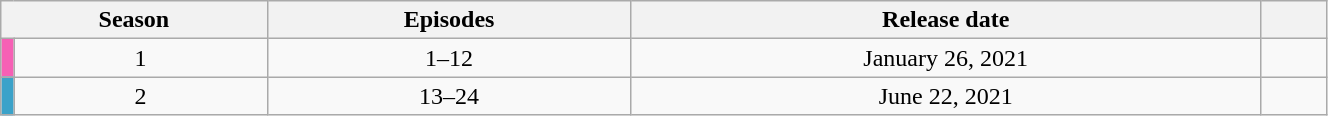<table class="wikitable" style="text-align: center; width: 70%;">
<tr>
<th colspan="2">Season</th>
<th>Episodes</th>
<th>Release date</th>
<th width="5%"></th>
</tr>
<tr>
<td width="1%" style="background: #F660B5;"></td>
<td>1</td>
<td>1–12</td>
<td>January 26, 2021</td>
<td></td>
</tr>
<tr>
<td width="1%" style="background: #3BA2C9;"></td>
<td>2</td>
<td>13–24</td>
<td>June 22, 2021</td>
<td></td>
</tr>
</table>
